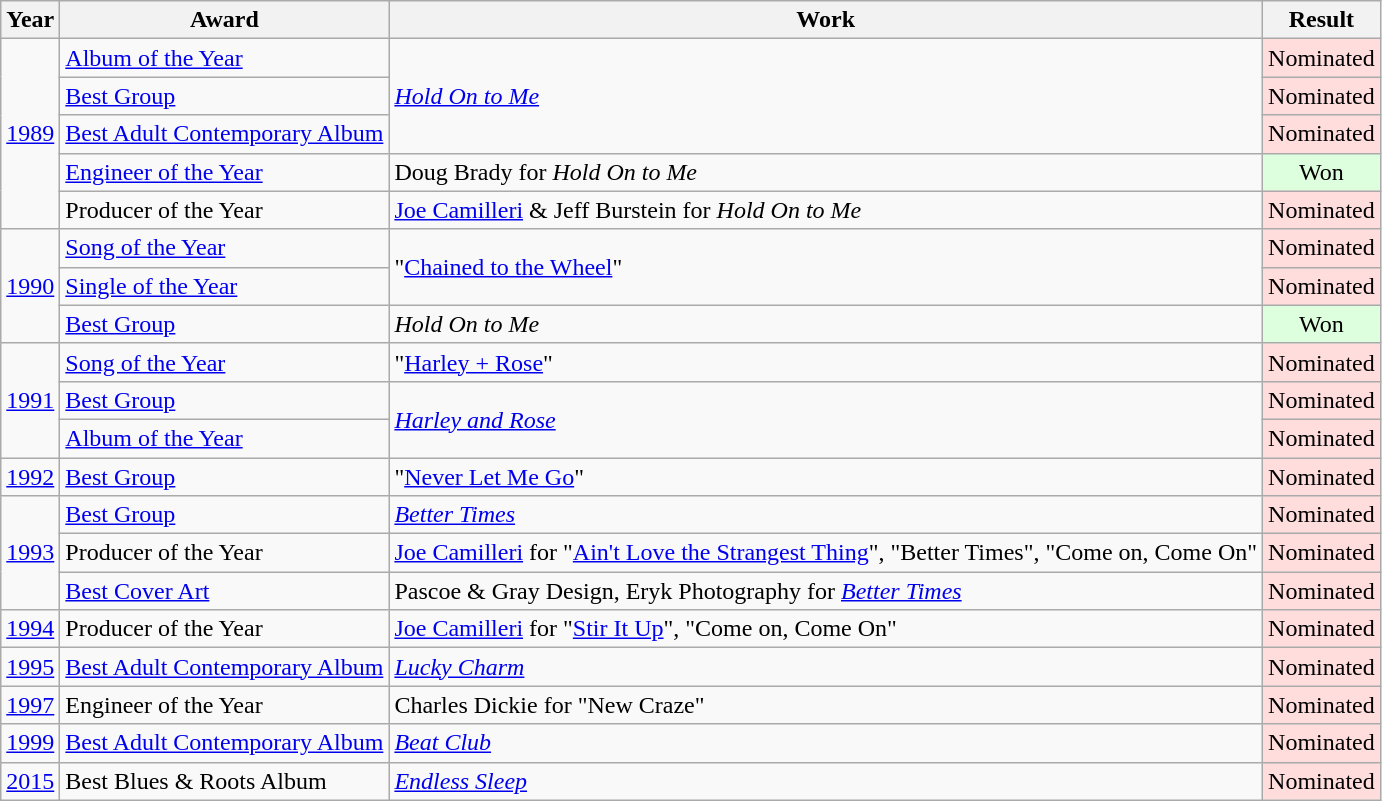<table class="wikitable">
<tr>
<th>Year</th>
<th>Award</th>
<th>Work</th>
<th>Result</th>
</tr>
<tr>
<td rowspan="5"><a href='#'>1989</a></td>
<td><a href='#'>Album of the Year</a></td>
<td rowspan="3"><em><a href='#'>Hold On to Me</a></em></td>
<td style="text-align:center; background:#fdd;">Nominated</td>
</tr>
<tr>
<td><a href='#'>Best Group</a></td>
<td style="text-align:center; background:#fdd;">Nominated</td>
</tr>
<tr>
<td><a href='#'>Best Adult Contemporary Album</a></td>
<td style="text-align:center; background:#fdd;">Nominated</td>
</tr>
<tr>
<td><a href='#'>Engineer of the Year</a></td>
<td>Doug Brady for <em>Hold On to Me</em></td>
<td style="text-align:center; background:#dfd;">Won</td>
</tr>
<tr>
<td>Producer of the Year</td>
<td><a href='#'>Joe Camilleri</a> & Jeff Burstein for <em>Hold On to Me</em></td>
<td style="text-align:center; background:#fdd;">Nominated</td>
</tr>
<tr>
<td rowspan="3"><a href='#'>1990</a></td>
<td><a href='#'>Song of the Year</a></td>
<td rowspan="2">"<a href='#'>Chained to the Wheel</a>"</td>
<td style="text-align:center; background:#fdd;">Nominated</td>
</tr>
<tr>
<td><a href='#'>Single of the Year</a></td>
<td style="text-align:center; background:#fdd;">Nominated</td>
</tr>
<tr>
<td><a href='#'>Best Group</a></td>
<td><em>Hold On to Me</em></td>
<td style="text-align:center; background:#dfd;">Won</td>
</tr>
<tr>
<td rowspan="3"><a href='#'>1991</a></td>
<td><a href='#'>Song of the Year</a></td>
<td>"<a href='#'>Harley + Rose</a>"</td>
<td style="text-align:center; background:#fdd;">Nominated</td>
</tr>
<tr>
<td><a href='#'>Best Group</a></td>
<td rowspan="2"><em><a href='#'>Harley and Rose</a></em></td>
<td style="text-align:center; background:#fdd;">Nominated</td>
</tr>
<tr>
<td><a href='#'>Album of the Year</a></td>
<td style="text-align:center; background:#fdd;">Nominated</td>
</tr>
<tr>
<td><a href='#'>1992</a></td>
<td><a href='#'>Best Group</a></td>
<td>"<a href='#'>Never Let Me Go</a>"</td>
<td style="text-align:center; background:#fdd;">Nominated</td>
</tr>
<tr>
<td rowspan="3"><a href='#'>1993</a></td>
<td><a href='#'>Best Group</a></td>
<td><em><a href='#'>Better Times</a></em></td>
<td style="text-align:center; background:#fdd;">Nominated</td>
</tr>
<tr>
<td>Producer of the Year</td>
<td><a href='#'>Joe Camilleri</a> for "<a href='#'>Ain't Love the Strangest Thing</a>", "Better Times", "Come on, Come On"</td>
<td style="text-align:center; background:#fdd;">Nominated</td>
</tr>
<tr>
<td><a href='#'>Best Cover Art</a></td>
<td>Pascoe & Gray Design, Eryk Photography for <em><a href='#'>Better Times</a></em></td>
<td style="text-align:center; background:#fdd;">Nominated</td>
</tr>
<tr>
<td><a href='#'>1994</a></td>
<td>Producer of the Year</td>
<td><a href='#'>Joe Camilleri</a> for "<a href='#'>Stir It Up</a>", "Come on, Come On"</td>
<td style="text-align:center; background:#fdd;">Nominated</td>
</tr>
<tr>
<td><a href='#'>1995</a></td>
<td><a href='#'>Best Adult Contemporary Album</a></td>
<td><em><a href='#'>Lucky Charm</a></em></td>
<td style="text-align:center; background:#fdd;">Nominated</td>
</tr>
<tr>
<td><a href='#'>1997</a></td>
<td>Engineer of the Year</td>
<td>Charles Dickie for "New Craze"</td>
<td style="text-align:center; background:#fdd;">Nominated</td>
</tr>
<tr>
<td><a href='#'>1999</a></td>
<td><a href='#'>Best Adult Contemporary Album</a></td>
<td><em><a href='#'>Beat Club</a></em></td>
<td style="text-align:center; background:#fdd;">Nominated</td>
</tr>
<tr>
<td><a href='#'>2015</a></td>
<td>Best Blues & Roots Album</td>
<td><em><a href='#'>Endless Sleep</a></em></td>
<td style="text-align:center; background:#fdd;">Nominated</td>
</tr>
</table>
